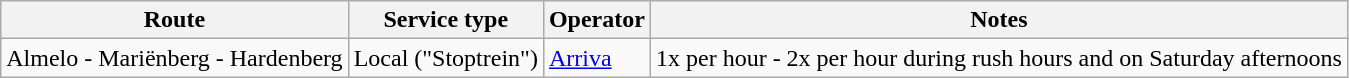<table class="wikitable">
<tr>
<th>Route</th>
<th>Service type</th>
<th>Operator</th>
<th>Notes</th>
</tr>
<tr>
<td>Almelo - Mariënberg - Hardenberg</td>
<td>Local ("Stoptrein")</td>
<td><a href='#'>Arriva</a></td>
<td>1x per hour - 2x per hour during rush hours and on Saturday afternoons</td>
</tr>
</table>
